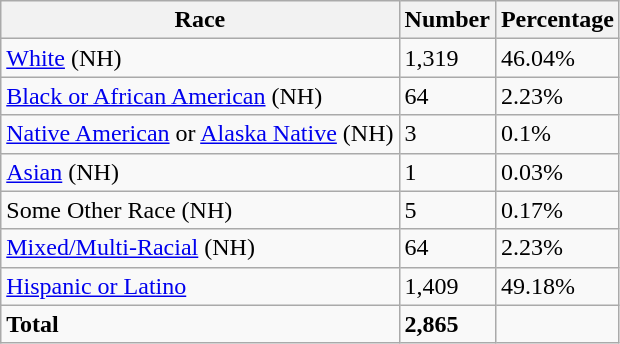<table class="wikitable">
<tr>
<th>Race</th>
<th>Number</th>
<th>Percentage</th>
</tr>
<tr>
<td><a href='#'>White</a> (NH)</td>
<td>1,319</td>
<td>46.04%</td>
</tr>
<tr>
<td><a href='#'>Black or African American</a> (NH)</td>
<td>64</td>
<td>2.23%</td>
</tr>
<tr>
<td><a href='#'>Native American</a> or <a href='#'>Alaska Native</a> (NH)</td>
<td>3</td>
<td>0.1%</td>
</tr>
<tr>
<td><a href='#'>Asian</a> (NH)</td>
<td>1</td>
<td>0.03%</td>
</tr>
<tr>
<td>Some Other Race (NH)</td>
<td>5</td>
<td>0.17%</td>
</tr>
<tr>
<td><a href='#'>Mixed/Multi-Racial</a> (NH)</td>
<td>64</td>
<td>2.23%</td>
</tr>
<tr>
<td><a href='#'>Hispanic or Latino</a></td>
<td>1,409</td>
<td>49.18%</td>
</tr>
<tr>
<td><strong>Total</strong></td>
<td><strong>2,865</strong></td>
<td></td>
</tr>
</table>
